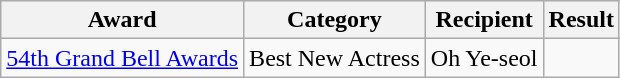<table class="wikitable sortable">
<tr>
<th>Award</th>
<th>Category</th>
<th>Recipient</th>
<th>Result</th>
</tr>
<tr>
<td><a href='#'>54th Grand Bell Awards</a></td>
<td>Best New Actress</td>
<td>Oh Ye-seol</td>
<td></td>
</tr>
</table>
